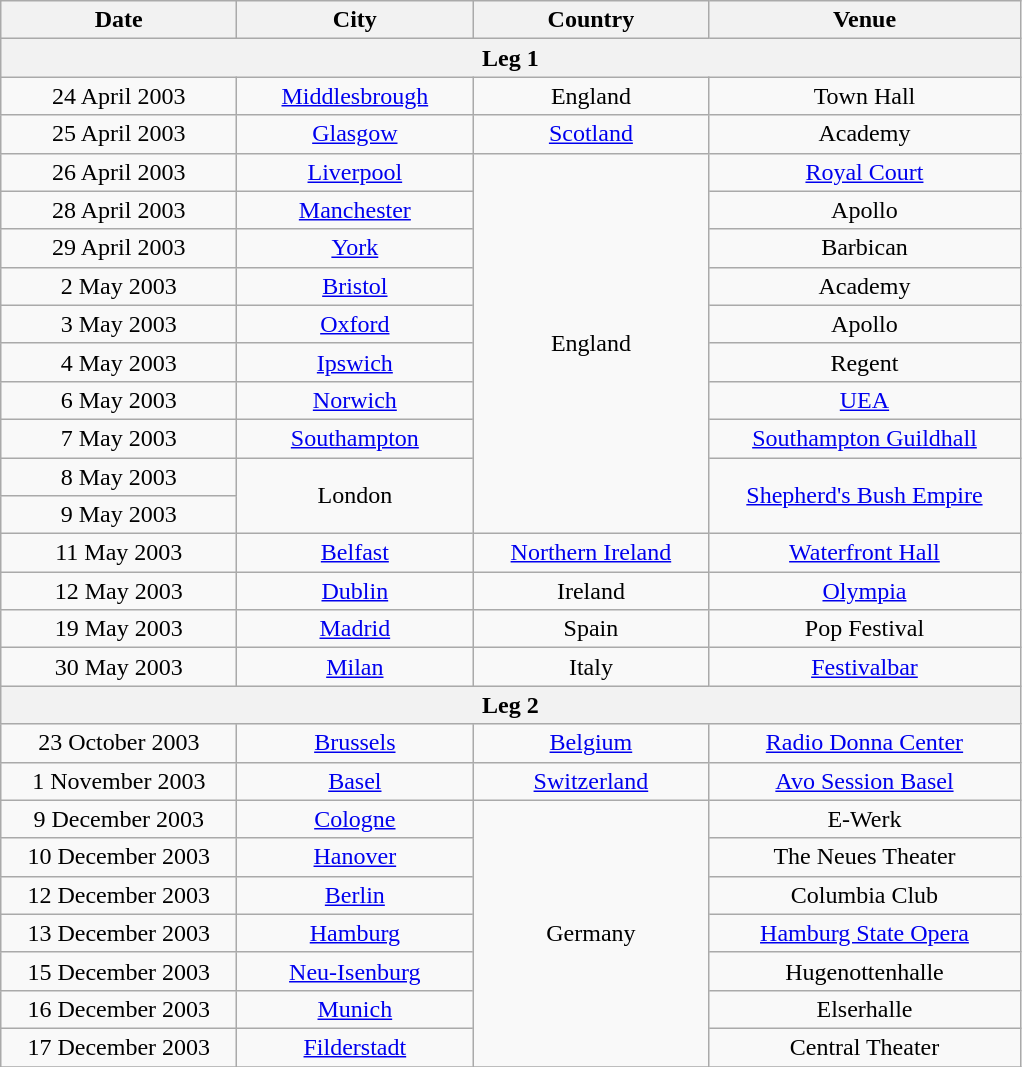<table class="wikitable" style="text-align:center">
<tr>
<th width="150">Date</th>
<th width="150">City</th>
<th width="150">Country</th>
<th width="200">Venue</th>
</tr>
<tr>
<th colspan="16">Leg 1</th>
</tr>
<tr>
<td>24 April 2003</td>
<td><a href='#'>Middlesbrough</a></td>
<td>England</td>
<td>Town Hall</td>
</tr>
<tr>
<td>25 April 2003</td>
<td><a href='#'>Glasgow</a></td>
<td><a href='#'>Scotland</a></td>
<td>Academy</td>
</tr>
<tr>
<td>26 April 2003</td>
<td><a href='#'>Liverpool</a></td>
<td rowspan="10">England</td>
<td><a href='#'>Royal Court</a></td>
</tr>
<tr>
<td>28 April 2003</td>
<td><a href='#'>Manchester</a></td>
<td>Apollo</td>
</tr>
<tr>
<td>29 April 2003</td>
<td><a href='#'>York</a></td>
<td>Barbican</td>
</tr>
<tr>
<td>2 May 2003</td>
<td><a href='#'>Bristol</a></td>
<td>Academy</td>
</tr>
<tr>
<td>3 May 2003</td>
<td><a href='#'>Oxford</a></td>
<td>Apollo</td>
</tr>
<tr>
<td>4 May 2003</td>
<td><a href='#'>Ipswich</a></td>
<td>Regent</td>
</tr>
<tr>
<td>6 May 2003</td>
<td><a href='#'>Norwich</a></td>
<td><a href='#'>UEA</a></td>
</tr>
<tr>
<td>7 May 2003</td>
<td><a href='#'>Southampton</a></td>
<td><a href='#'>Southampton Guildhall</a></td>
</tr>
<tr>
<td>8 May 2003</td>
<td rowspan="2">London</td>
<td rowspan="2"><a href='#'>Shepherd's Bush Empire</a></td>
</tr>
<tr>
<td>9 May 2003</td>
</tr>
<tr>
<td>11 May 2003</td>
<td><a href='#'>Belfast</a></td>
<td><a href='#'>Northern Ireland</a></td>
<td><a href='#'>Waterfront Hall</a></td>
</tr>
<tr>
<td>12 May 2003</td>
<td><a href='#'>Dublin</a></td>
<td>Ireland</td>
<td><a href='#'>Olympia</a></td>
</tr>
<tr>
<td>19 May 2003</td>
<td><a href='#'>Madrid</a></td>
<td>Spain</td>
<td>Pop Festival</td>
</tr>
<tr>
<td>30 May 2003</td>
<td><a href='#'>Milan</a></td>
<td>Italy</td>
<td><a href='#'>Festivalbar</a></td>
</tr>
<tr>
<th colspan="9">Leg 2</th>
</tr>
<tr>
<td>23 October 2003</td>
<td><a href='#'>Brussels</a></td>
<td><a href='#'>Belgium</a></td>
<td><a href='#'>Radio Donna Center</a></td>
</tr>
<tr>
<td>1 November 2003</td>
<td><a href='#'>Basel</a></td>
<td><a href='#'>Switzerland</a></td>
<td><a href='#'>Avo Session Basel</a></td>
</tr>
<tr>
<td>9 December 2003</td>
<td><a href='#'>Cologne</a></td>
<td rowspan="7">Germany</td>
<td>E-Werk</td>
</tr>
<tr>
<td>10 December 2003</td>
<td><a href='#'>Hanover</a></td>
<td>The Neues Theater</td>
</tr>
<tr>
<td>12 December 2003</td>
<td><a href='#'>Berlin</a></td>
<td>Columbia Club</td>
</tr>
<tr>
<td>13 December 2003</td>
<td><a href='#'>Hamburg</a></td>
<td><a href='#'>Hamburg State Opera</a></td>
</tr>
<tr>
<td>15 December 2003</td>
<td><a href='#'>Neu-Isenburg</a></td>
<td>Hugenottenhalle</td>
</tr>
<tr>
<td>16 December 2003</td>
<td><a href='#'>Munich</a></td>
<td>Elserhalle</td>
</tr>
<tr>
<td>17 December 2003</td>
<td><a href='#'>Filderstadt</a></td>
<td>Central Theater</td>
</tr>
<tr>
</tr>
</table>
